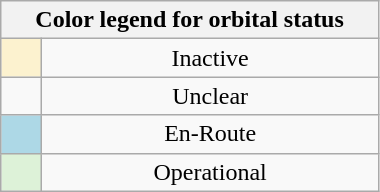<table class="wikitable" style="width:20%; text-align:center;">
<tr>
<th style="background:" colspan="2">Color legend for orbital status</th>
</tr>
<tr>
<td style="background:#FCF2CF; width:20px;"></td>
<td>Inactive</td>
</tr>
<tr>
<td style="width:20px;"></td>
<td>Unclear</td>
</tr>
<tr>
<td style="background:#add8e6; width:20px;"></td>
<td>En-Route</td>
</tr>
<tr>
<td style="background:#ddf2d8; width:20px;"></td>
<td>Operational</td>
</tr>
</table>
